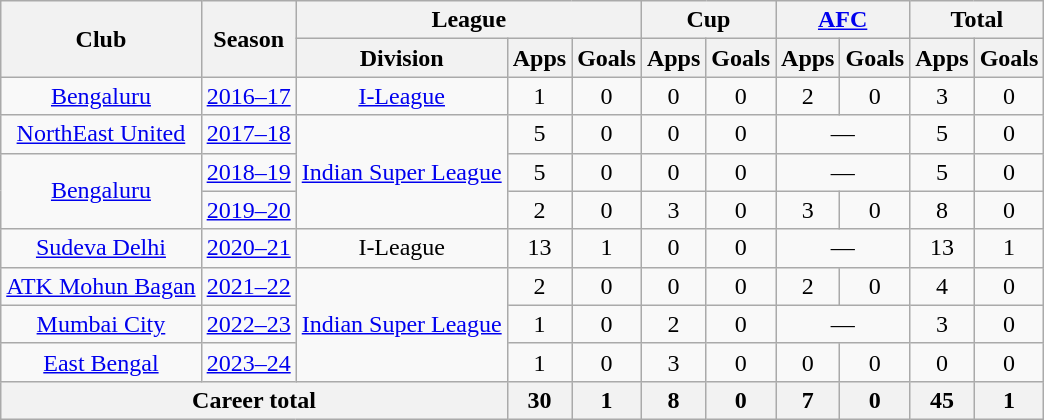<table class="wikitable" style="text-align: center;">
<tr>
<th rowspan="2">Club</th>
<th rowspan="2">Season</th>
<th colspan="3">League</th>
<th colspan="2">Cup</th>
<th colspan="2"><a href='#'>AFC</a></th>
<th colspan="2">Total</th>
</tr>
<tr>
<th>Division</th>
<th>Apps</th>
<th>Goals</th>
<th>Apps</th>
<th>Goals</th>
<th>Apps</th>
<th>Goals</th>
<th>Apps</th>
<th>Goals</th>
</tr>
<tr>
<td rowspan="1"><a href='#'>Bengaluru</a></td>
<td><a href='#'>2016–17</a></td>
<td rowspan="1"><a href='#'>I-League</a></td>
<td>1</td>
<td>0</td>
<td>0</td>
<td>0</td>
<td>2</td>
<td>0</td>
<td>3</td>
<td>0</td>
</tr>
<tr>
<td rowspan="1"><a href='#'>NorthEast United</a></td>
<td><a href='#'>2017–18</a></td>
<td rowspan="3"><a href='#'>Indian Super League</a></td>
<td>5</td>
<td>0</td>
<td>0</td>
<td>0</td>
<td colspan="2">—</td>
<td>5</td>
<td>0</td>
</tr>
<tr>
<td rowspan="2"><a href='#'>Bengaluru</a></td>
<td><a href='#'>2018–19</a></td>
<td>5</td>
<td>0</td>
<td>0</td>
<td>0</td>
<td colspan="2">—</td>
<td>5</td>
<td>0</td>
</tr>
<tr>
<td><a href='#'>2019–20</a></td>
<td>2</td>
<td>0</td>
<td>3</td>
<td>0</td>
<td>3</td>
<td>0</td>
<td>8</td>
<td>0</td>
</tr>
<tr>
<td rowspan="1"><a href='#'>Sudeva Delhi</a></td>
<td><a href='#'>2020–21</a></td>
<td rowspan="1">I-League</td>
<td>13</td>
<td>1</td>
<td>0</td>
<td>0</td>
<td colspan="2">—</td>
<td>13</td>
<td>1</td>
</tr>
<tr>
<td rowspan="1"><a href='#'>ATK Mohun Bagan</a></td>
<td><a href='#'>2021–22</a></td>
<td rowspan="3"><a href='#'>Indian Super League</a></td>
<td>2</td>
<td>0</td>
<td>0</td>
<td>0</td>
<td>2</td>
<td>0</td>
<td>4</td>
<td>0</td>
</tr>
<tr>
<td rowspan="1"><a href='#'>Mumbai City</a></td>
<td><a href='#'>2022–23</a></td>
<td>1</td>
<td>0</td>
<td>2</td>
<td>0</td>
<td colspan="2">—</td>
<td>3</td>
<td>0</td>
</tr>
<tr>
<td><a href='#'>East Bengal</a></td>
<td><a href='#'>2023–24</a></td>
<td>1</td>
<td>0</td>
<td>3</td>
<td>0</td>
<td>0</td>
<td>0</td>
<td>0</td>
<td>0</td>
</tr>
<tr>
<th colspan="3">Career total</th>
<th>30</th>
<th>1</th>
<th>8</th>
<th>0</th>
<th>7</th>
<th>0</th>
<th>45</th>
<th>1</th>
</tr>
</table>
